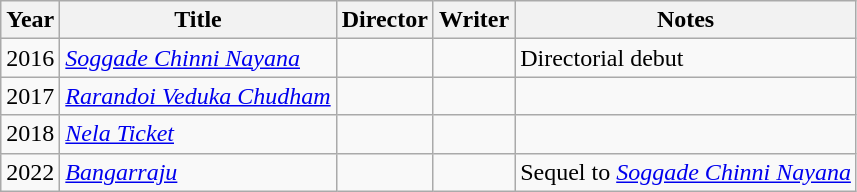<table class="wikitable sortable">
<tr>
<th>Year</th>
<th>Title</th>
<th>Director</th>
<th>Writer</th>
<th class="unsortable">Notes</th>
</tr>
<tr>
<td>2016</td>
<td><em><a href='#'>Soggade Chinni Nayana</a></em></td>
<td></td>
<td></td>
<td>Directorial debut</td>
</tr>
<tr>
<td>2017</td>
<td><em><a href='#'>Rarandoi Veduka Chudham</a></em></td>
<td></td>
<td></td>
<td></td>
</tr>
<tr>
<td>2018</td>
<td><em><a href='#'>Nela Ticket</a></em></td>
<td></td>
<td></td>
<td></td>
</tr>
<tr>
<td>2022</td>
<td><em><a href='#'>Bangarraju</a></em></td>
<td></td>
<td></td>
<td>Sequel to <em><a href='#'>Soggade Chinni Nayana</a></em></td>
</tr>
</table>
